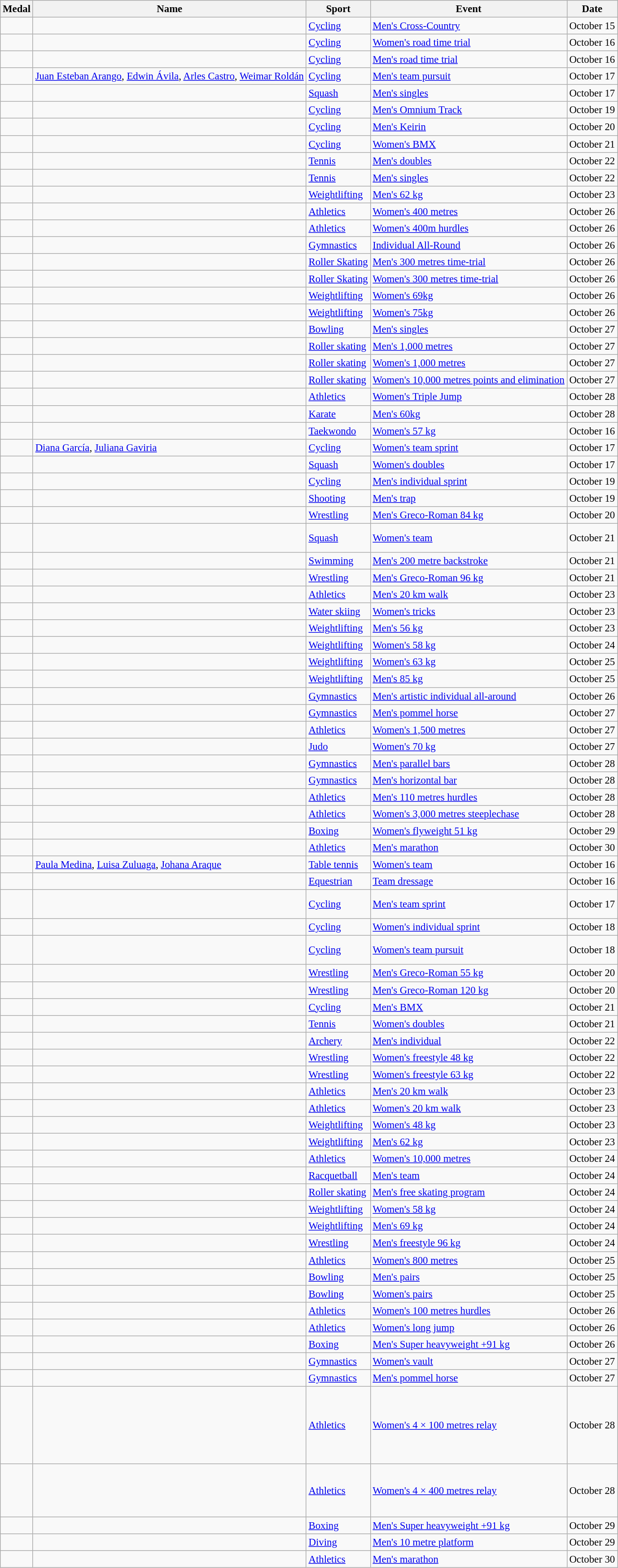<table class="wikitable sortable" border="1" style="font-size:95%">
<tr>
<th>Medal</th>
<th>Name</th>
<th>Sport</th>
<th>Event</th>
<th>Date</th>
</tr>
<tr>
<td></td>
<td></td>
<td><a href='#'>Cycling</a></td>
<td><a href='#'>Men's Cross-Country</a></td>
<td>October 15</td>
</tr>
<tr>
<td></td>
<td></td>
<td><a href='#'>Cycling</a></td>
<td><a href='#'>Women's road time trial</a></td>
<td>October 16</td>
</tr>
<tr>
<td></td>
<td></td>
<td><a href='#'>Cycling</a></td>
<td><a href='#'>Men's road time trial</a></td>
<td>October 16</td>
</tr>
<tr>
<td></td>
<td><a href='#'>Juan Esteban Arango</a>, <a href='#'>Edwin Ávila</a>, <a href='#'>Arles Castro</a>, <a href='#'>Weimar Roldán</a></td>
<td><a href='#'>Cycling</a></td>
<td><a href='#'>Men's team pursuit</a></td>
<td>October 17</td>
</tr>
<tr>
<td></td>
<td></td>
<td><a href='#'>Squash</a></td>
<td><a href='#'>Men's singles</a></td>
<td>October 17</td>
</tr>
<tr>
<td></td>
<td></td>
<td><a href='#'>Cycling</a></td>
<td><a href='#'>Men's Omnium Track</a></td>
<td>October 19</td>
</tr>
<tr>
<td></td>
<td></td>
<td><a href='#'>Cycling</a></td>
<td><a href='#'>Men's Keirin</a></td>
<td>October 20</td>
</tr>
<tr>
<td></td>
<td></td>
<td><a href='#'>Cycling</a></td>
<td><a href='#'>Women's BMX</a></td>
<td>October 21</td>
</tr>
<tr>
<td></td>
<td><br></td>
<td><a href='#'>Tennis</a></td>
<td><a href='#'>Men's doubles</a></td>
<td>October 22</td>
</tr>
<tr>
<td></td>
<td></td>
<td><a href='#'>Tennis</a></td>
<td><a href='#'>Men's singles</a></td>
<td>October 22</td>
</tr>
<tr>
<td></td>
<td></td>
<td><a href='#'>Weightlifting</a></td>
<td><a href='#'>Men's 62 kg</a></td>
<td>October 23</td>
</tr>
<tr>
<td></td>
<td></td>
<td><a href='#'>Athletics</a></td>
<td><a href='#'>Women's 400 metres</a></td>
<td>October 26</td>
</tr>
<tr>
<td></td>
<td></td>
<td><a href='#'>Athletics</a></td>
<td><a href='#'>Women's 400m hurdles</a></td>
<td>October 26</td>
</tr>
<tr>
<td></td>
<td></td>
<td><a href='#'>Gymnastics</a></td>
<td><a href='#'>Individual All-Round</a></td>
<td>October 26</td>
</tr>
<tr>
<td></td>
<td></td>
<td><a href='#'>Roller Skating</a></td>
<td><a href='#'>Men's 300 metres time-trial</a></td>
<td>October 26</td>
</tr>
<tr>
<td></td>
<td></td>
<td><a href='#'>Roller Skating</a></td>
<td><a href='#'>Women's 300 metres time-trial</a></td>
<td>October 26</td>
</tr>
<tr>
<td></td>
<td></td>
<td><a href='#'>Weightlifting</a></td>
<td><a href='#'>Women's 69kg</a></td>
<td>October 26</td>
</tr>
<tr>
<td></td>
<td></td>
<td><a href='#'>Weightlifting</a></td>
<td><a href='#'>Women's 75kg</a></td>
<td>October 26</td>
</tr>
<tr>
<td></td>
<td></td>
<td><a href='#'>Bowling</a></td>
<td><a href='#'>Men's singles</a></td>
<td>October 27</td>
</tr>
<tr>
<td></td>
<td></td>
<td><a href='#'>Roller skating</a></td>
<td><a href='#'>Men's 1,000 metres</a></td>
<td>October 27</td>
</tr>
<tr>
<td></td>
<td></td>
<td><a href='#'>Roller skating</a></td>
<td><a href='#'>Women's 1,000 metres</a></td>
<td>October 27</td>
</tr>
<tr>
<td></td>
<td></td>
<td><a href='#'>Roller skating</a></td>
<td><a href='#'>Women's 10,000 metres points and elimination</a></td>
<td>October 27</td>
</tr>
<tr>
<td></td>
<td></td>
<td><a href='#'>Athletics</a></td>
<td><a href='#'>Women's Triple Jump</a></td>
<td>October 28</td>
</tr>
<tr>
<td></td>
<td></td>
<td><a href='#'>Karate</a></td>
<td><a href='#'>Men's 60kg</a></td>
<td>October 28</td>
</tr>
<tr>
<td></td>
<td></td>
<td><a href='#'>Taekwondo</a></td>
<td><a href='#'>Women's 57 kg</a></td>
<td>October 16</td>
</tr>
<tr>
<td></td>
<td><a href='#'>Diana García</a>,  <a href='#'>Juliana Gaviria</a></td>
<td><a href='#'>Cycling</a></td>
<td><a href='#'>Women's team sprint</a></td>
<td>October 17</td>
</tr>
<tr>
<td></td>
<td><br></td>
<td><a href='#'>Squash</a></td>
<td><a href='#'>Women's doubles</a></td>
<td>October 17</td>
</tr>
<tr>
<td></td>
<td></td>
<td><a href='#'>Cycling</a></td>
<td><a href='#'>Men's individual sprint</a></td>
<td>October 19</td>
</tr>
<tr>
<td></td>
<td></td>
<td><a href='#'>Shooting</a></td>
<td><a href='#'>Men's trap</a></td>
<td>October 19</td>
</tr>
<tr>
<td></td>
<td></td>
<td><a href='#'>Wrestling</a></td>
<td><a href='#'>Men's Greco-Roman 84 kg</a></td>
<td>October 20</td>
</tr>
<tr>
<td></td>
<td><br><br></td>
<td><a href='#'>Squash</a></td>
<td><a href='#'>Women's team</a></td>
<td>October 21</td>
</tr>
<tr>
<td></td>
<td></td>
<td><a href='#'>Swimming</a></td>
<td><a href='#'>Men's 200 metre backstroke</a></td>
<td>October 21</td>
</tr>
<tr>
<td></td>
<td></td>
<td><a href='#'>Wrestling</a></td>
<td><a href='#'>Men's Greco-Roman 96 kg</a></td>
<td>October 21</td>
</tr>
<tr>
<td></td>
<td></td>
<td><a href='#'>Athletics</a></td>
<td><a href='#'>Men's 20 km walk</a></td>
<td>October 23</td>
</tr>
<tr>
<td></td>
<td></td>
<td><a href='#'>Water skiing</a></td>
<td><a href='#'>Women's tricks</a></td>
<td>October 23</td>
</tr>
<tr>
<td></td>
<td></td>
<td><a href='#'>Weightlifting</a></td>
<td><a href='#'>Men's 56 kg</a></td>
<td>October 23</td>
</tr>
<tr>
<td></td>
<td></td>
<td><a href='#'>Weightlifting</a></td>
<td><a href='#'>Women's 58 kg</a></td>
<td>October 24</td>
</tr>
<tr>
<td></td>
<td></td>
<td><a href='#'>Weightlifting</a></td>
<td><a href='#'>Women's 63 kg</a></td>
<td>October 25</td>
</tr>
<tr>
<td></td>
<td></td>
<td><a href='#'>Weightlifting</a></td>
<td><a href='#'>Men's 85 kg</a></td>
<td>October 25</td>
</tr>
<tr>
<td></td>
<td></td>
<td><a href='#'>Gymnastics</a></td>
<td><a href='#'>Men's artistic individual all-around</a></td>
<td>October 26</td>
</tr>
<tr>
<td></td>
<td></td>
<td><a href='#'>Gymnastics</a></td>
<td><a href='#'>Men's pommel horse</a></td>
<td>October 27</td>
</tr>
<tr>
<td></td>
<td></td>
<td><a href='#'>Athletics</a></td>
<td><a href='#'>Women's 1,500 metres</a></td>
<td>October 27</td>
</tr>
<tr>
<td></td>
<td></td>
<td><a href='#'>Judo</a></td>
<td><a href='#'>Women's 70 kg</a></td>
<td>October 27</td>
</tr>
<tr>
<td></td>
<td></td>
<td><a href='#'>Gymnastics</a></td>
<td><a href='#'>Men's parallel bars</a></td>
<td>October 28</td>
</tr>
<tr>
<td></td>
<td></td>
<td><a href='#'>Gymnastics</a></td>
<td><a href='#'>Men's horizontal bar</a></td>
<td>October 28</td>
</tr>
<tr>
<td></td>
<td></td>
<td><a href='#'>Athletics</a></td>
<td><a href='#'>Men's 110 metres hurdles</a></td>
<td>October 28</td>
</tr>
<tr>
<td></td>
<td></td>
<td><a href='#'>Athletics</a></td>
<td><a href='#'>Women's 3,000 metres steeplechase</a></td>
<td>October 28</td>
</tr>
<tr>
<td></td>
<td></td>
<td><a href='#'>Boxing</a></td>
<td><a href='#'>Women's flyweight 51 kg</a></td>
<td>October 29</td>
</tr>
<tr>
<td></td>
<td></td>
<td><a href='#'>Athletics</a></td>
<td><a href='#'>Men's marathon</a></td>
<td>October 30</td>
</tr>
<tr>
<td></td>
<td><a href='#'>Paula Medina</a>, <a href='#'>Luisa Zuluaga</a>, <a href='#'>Johana Araque</a></td>
<td><a href='#'>Table tennis</a></td>
<td><a href='#'>Women's team</a></td>
<td>October 16</td>
</tr>
<tr>
<td></td>
<td></td>
<td><a href='#'>Equestrian</a></td>
<td><a href='#'>Team dressage</a></td>
<td>October 16</td>
</tr>
<tr>
<td></td>
<td><br><br></td>
<td><a href='#'>Cycling</a></td>
<td><a href='#'>Men's team sprint</a></td>
<td>October 17</td>
</tr>
<tr>
<td></td>
<td></td>
<td><a href='#'>Cycling</a></td>
<td><a href='#'>Women's individual sprint</a></td>
<td>October 18</td>
</tr>
<tr>
<td></td>
<td><br><br></td>
<td><a href='#'>Cycling</a></td>
<td><a href='#'>Women's team pursuit</a></td>
<td>October 18</td>
</tr>
<tr>
<td></td>
<td></td>
<td><a href='#'>Wrestling</a></td>
<td><a href='#'>Men's Greco-Roman 55 kg</a></td>
<td>October 20</td>
</tr>
<tr>
<td></td>
<td></td>
<td><a href='#'>Wrestling</a></td>
<td><a href='#'>Men's Greco-Roman 120 kg</a></td>
<td>October 20</td>
</tr>
<tr>
<td></td>
<td></td>
<td><a href='#'>Cycling</a></td>
<td><a href='#'>Men's BMX</a></td>
<td>October 21</td>
</tr>
<tr>
<td></td>
<td><br></td>
<td><a href='#'>Tennis</a></td>
<td><a href='#'>Women's doubles</a></td>
<td>October 21</td>
</tr>
<tr>
<td></td>
<td></td>
<td><a href='#'>Archery</a></td>
<td><a href='#'>Men's individual</a></td>
<td>October 22</td>
</tr>
<tr>
<td></td>
<td></td>
<td><a href='#'>Wrestling</a></td>
<td><a href='#'>Women's freestyle 48 kg</a></td>
<td>October 22</td>
</tr>
<tr>
<td></td>
<td></td>
<td><a href='#'>Wrestling</a></td>
<td><a href='#'>Women's freestyle 63 kg</a></td>
<td>October 22</td>
</tr>
<tr>
<td></td>
<td></td>
<td><a href='#'>Athletics</a></td>
<td><a href='#'>Men's 20 km walk</a></td>
<td>October 23</td>
</tr>
<tr>
<td></td>
<td></td>
<td><a href='#'>Athletics</a></td>
<td><a href='#'>Women's 20 km walk</a></td>
<td>October 23</td>
</tr>
<tr>
<td></td>
<td></td>
<td><a href='#'>Weightlifting</a></td>
<td><a href='#'>Women's 48 kg</a></td>
<td>October 23</td>
</tr>
<tr>
<td></td>
<td></td>
<td><a href='#'>Weightlifting</a></td>
<td><a href='#'>Men's 62 kg</a></td>
<td>October 23</td>
</tr>
<tr>
<td></td>
<td></td>
<td><a href='#'>Athletics</a></td>
<td><a href='#'>Women's 10,000 metres</a></td>
<td>October 24</td>
</tr>
<tr>
<td></td>
<td><br></td>
<td><a href='#'>Racquetball</a></td>
<td><a href='#'>Men's team</a></td>
<td>October 24</td>
</tr>
<tr>
<td></td>
<td></td>
<td><a href='#'>Roller skating</a></td>
<td><a href='#'>Men's free skating program</a></td>
<td>October 24</td>
</tr>
<tr>
<td></td>
<td></td>
<td><a href='#'>Weightlifting</a></td>
<td><a href='#'>Women's 58 kg</a></td>
<td>October 24</td>
</tr>
<tr>
<td></td>
<td></td>
<td><a href='#'>Weightlifting</a></td>
<td><a href='#'>Men's 69 kg</a></td>
<td>October 24</td>
</tr>
<tr>
<td></td>
<td></td>
<td><a href='#'>Wrestling</a></td>
<td><a href='#'>Men's freestyle 96 kg</a></td>
<td>October 24</td>
</tr>
<tr>
<td></td>
<td></td>
<td><a href='#'>Athletics</a></td>
<td><a href='#'>Women's 800 metres</a></td>
<td>October 25</td>
</tr>
<tr>
<td></td>
<td><br></td>
<td><a href='#'>Bowling</a></td>
<td><a href='#'>Men's pairs</a></td>
<td>October 25</td>
</tr>
<tr>
<td></td>
<td><br></td>
<td><a href='#'>Bowling</a></td>
<td><a href='#'>Women's pairs</a></td>
<td>October 25</td>
</tr>
<tr>
<td></td>
<td></td>
<td><a href='#'>Athletics</a></td>
<td><a href='#'>Women's 100 metres hurdles</a></td>
<td>October 26</td>
</tr>
<tr>
<td></td>
<td></td>
<td><a href='#'>Athletics</a></td>
<td><a href='#'>Women's long jump</a></td>
<td>October 26</td>
</tr>
<tr>
<td></td>
<td></td>
<td><a href='#'>Boxing</a></td>
<td><a href='#'>Men's Super heavyweight +91 kg</a></td>
<td>October 26</td>
</tr>
<tr>
<td></td>
<td></td>
<td><a href='#'>Gymnastics</a></td>
<td><a href='#'>Women's vault</a></td>
<td>October 27</td>
</tr>
<tr>
<td></td>
<td></td>
<td><a href='#'>Gymnastics</a></td>
<td><a href='#'>Men's pommel horse</a></td>
<td>October 27</td>
</tr>
<tr>
<td></td>
<td><br><br><br><br><br><br></td>
<td><a href='#'>Athletics</a></td>
<td><a href='#'>Women's 4 × 100 metres relay</a></td>
<td>October 28</td>
</tr>
<tr>
<td></td>
<td><br><br><br><br></td>
<td><a href='#'>Athletics</a></td>
<td><a href='#'>Women's 4 × 400 metres relay</a></td>
<td>October 28</td>
</tr>
<tr>
<td></td>
<td></td>
<td><a href='#'>Boxing</a></td>
<td><a href='#'>Men's Super heavyweight +91 kg</a></td>
<td>October 29</td>
</tr>
<tr>
<td></td>
<td></td>
<td><a href='#'>Diving</a></td>
<td><a href='#'>Men's 10 metre platform</a></td>
<td>October 29</td>
</tr>
<tr>
<td></td>
<td></td>
<td><a href='#'>Athletics</a></td>
<td><a href='#'>Men's marathon</a></td>
<td>October 30</td>
</tr>
</table>
